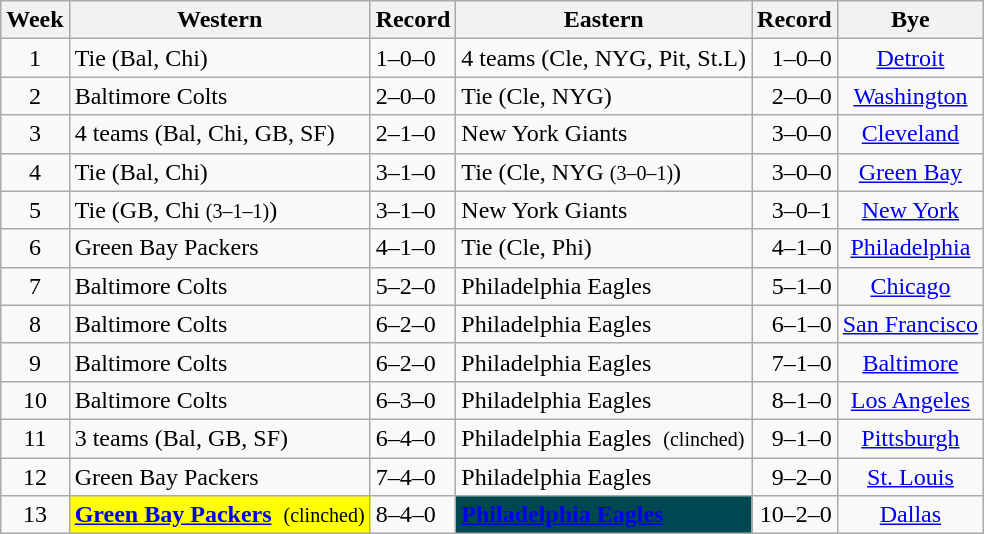<table class="wikitable">
<tr>
<th>Week</th>
<th>Western</th>
<th>Record</th>
<th>Eastern</th>
<th>Record</th>
<th>Bye</th>
</tr>
<tr>
<td align=center>1</td>
<td>Tie (Bal, Chi)</td>
<td>1–0–0</td>
<td>4 teams (Cle, NYG, Pit, St.L)</td>
<td align=right>1–0–0</td>
<td align=center><a href='#'>Detroit</a></td>
</tr>
<tr>
<td align=center>2</td>
<td>Baltimore Colts</td>
<td>2–0–0</td>
<td>Tie (Cle, NYG)</td>
<td align=right>2–0–0</td>
<td align=center><a href='#'>Washington</a></td>
</tr>
<tr>
<td align=center>3</td>
<td>4 teams (Bal, Chi, GB, SF)</td>
<td>2–1–0</td>
<td>New York Giants</td>
<td align=right>3–0–0</td>
<td align=center><a href='#'>Cleveland</a></td>
</tr>
<tr>
<td align=center>4</td>
<td>Tie (Bal, Chi)</td>
<td>3–1–0</td>
<td>Tie (Cle, NYG <small>(3–0–1)</small>)</td>
<td align=right>3–0–0</td>
<td align=center><a href='#'>Green Bay</a></td>
</tr>
<tr>
<td align=center>5</td>
<td>Tie (GB, Chi <small>(3–1–1)</small>)</td>
<td>3–1–0</td>
<td>New York Giants</td>
<td align=right>3–0–1</td>
<td align=center><a href='#'>New York</a></td>
</tr>
<tr>
<td align=center>6</td>
<td>Green Bay Packers</td>
<td>4–1–0</td>
<td>Tie (Cle, Phi)</td>
<td align=right>4–1–0</td>
<td align=center><a href='#'>Philadelphia</a></td>
</tr>
<tr>
<td align=center>7</td>
<td>Baltimore Colts</td>
<td>5–2–0</td>
<td>Philadelphia Eagles</td>
<td align=right>5–1–0</td>
<td align=center><a href='#'>Chicago</a></td>
</tr>
<tr>
<td align=center>8</td>
<td>Baltimore Colts</td>
<td>6–2–0</td>
<td>Philadelphia Eagles</td>
<td align=right>6–1–0</td>
<td align=center><a href='#'>San Francisco</a></td>
</tr>
<tr>
<td align=center>9</td>
<td>Baltimore Colts</td>
<td>6–2–0</td>
<td>Philadelphia Eagles</td>
<td align=right>7–1–0</td>
<td align=center><a href='#'>Baltimore</a></td>
</tr>
<tr>
<td align=center>10</td>
<td>Baltimore Colts</td>
<td>6–3–0</td>
<td>Philadelphia Eagles</td>
<td align=right>8–1–0</td>
<td align=center><a href='#'>Los Angeles</a></td>
</tr>
<tr>
<td align=center>11</td>
<td>3 teams (Bal, GB, SF)</td>
<td>6–4–0</td>
<td>Philadelphia Eagles  <small>(clinched)</small></td>
<td align=right>9–1–0</td>
<td align=center><a href='#'>Pittsburgh</a></td>
</tr>
<tr>
<td align=center>12</td>
<td>Green Bay Packers</td>
<td>7–4–0</td>
<td>Philadelphia Eagles</td>
<td align=right>9–2–0</td>
<td align=center><a href='#'>St. Louis</a></td>
</tr>
<tr>
<td align=center>13</td>
<td bgcolor="#FFFF00"><strong><a href='#'><span>Green Bay Packers</span></a></strong>  <small>(clinched)</small></td>
<td>8–4–0</td>
<td bgcolor="#004851"><strong><a href='#'><span>Philadelphia Eagles</span></a></strong></td>
<td align=right>10–2–0</td>
<td align=center><a href='#'>Dallas</a></td>
</tr>
</table>
